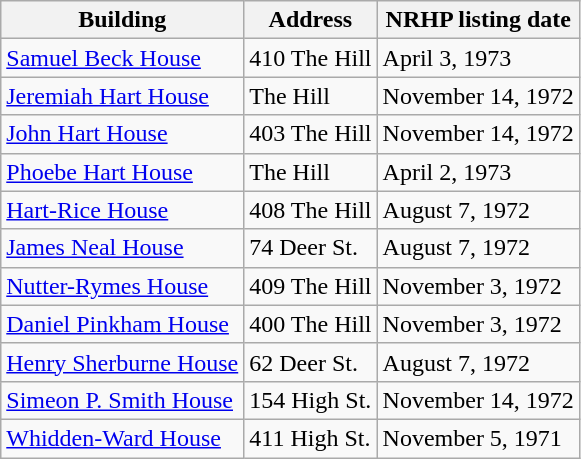<table class="wikitable">
<tr>
<th>Building</th>
<th>Address</th>
<th>NRHP listing date</th>
</tr>
<tr>
<td><a href='#'>Samuel Beck House</a></td>
<td>410 The Hill</td>
<td>April 3, 1973</td>
</tr>
<tr>
<td><a href='#'>Jeremiah Hart House</a></td>
<td>The Hill</td>
<td>November 14, 1972</td>
</tr>
<tr>
<td><a href='#'>John Hart House</a></td>
<td>403 The Hill</td>
<td>November 14, 1972</td>
</tr>
<tr>
<td><a href='#'>Phoebe Hart House</a></td>
<td>The Hill</td>
<td>April 2, 1973</td>
</tr>
<tr>
<td><a href='#'>Hart-Rice House</a></td>
<td>408 The Hill</td>
<td>August 7, 1972</td>
</tr>
<tr>
<td><a href='#'>James Neal House</a></td>
<td>74 Deer St.</td>
<td>August 7, 1972</td>
</tr>
<tr>
<td><a href='#'>Nutter-Rymes House</a></td>
<td>409 The Hill</td>
<td>November 3, 1972</td>
</tr>
<tr>
<td><a href='#'>Daniel Pinkham House</a></td>
<td>400 The Hill</td>
<td>November 3, 1972</td>
</tr>
<tr>
<td><a href='#'>Henry Sherburne House</a></td>
<td>62 Deer St.</td>
<td>August 7, 1972</td>
</tr>
<tr>
<td><a href='#'>Simeon P. Smith House</a></td>
<td>154 High St.</td>
<td>November 14, 1972</td>
</tr>
<tr>
<td><a href='#'>Whidden-Ward House</a></td>
<td>411 High St.</td>
<td>November 5, 1971</td>
</tr>
</table>
